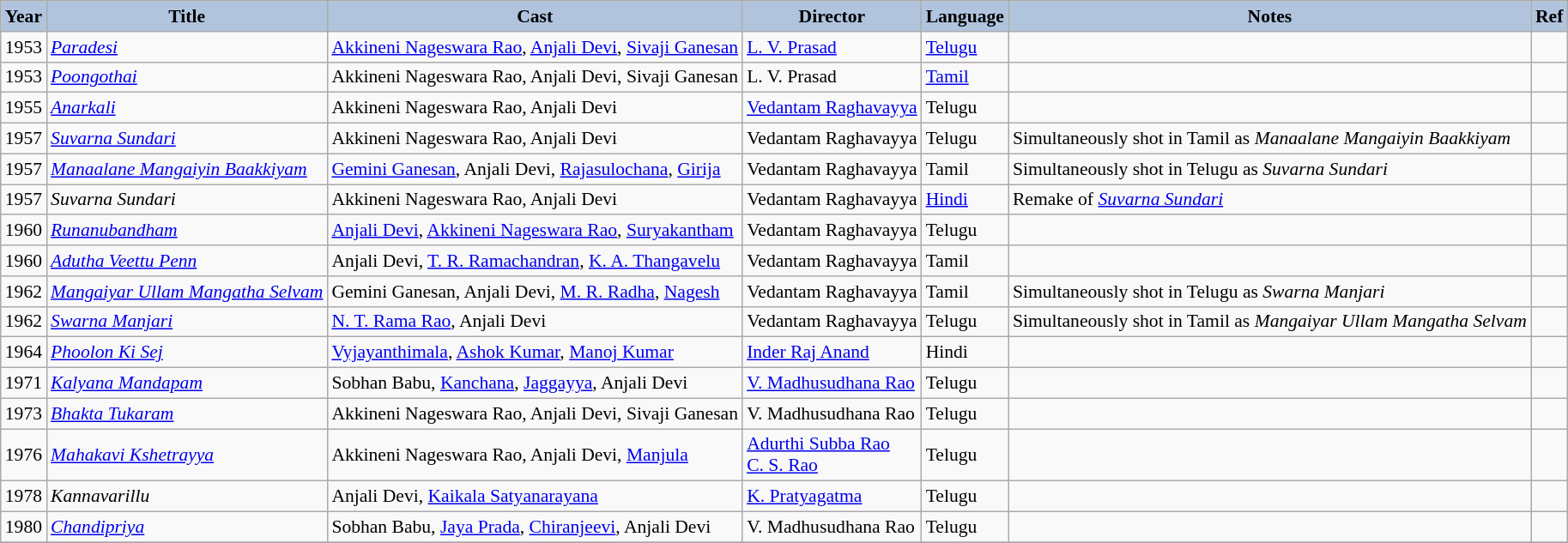<table class="wikitable" style="font-size:90%">
<tr style="text-align:center;">
<th style="text-align:center; background:#b0c4de;">Year</th>
<th style="text-align:center; background:#b0c4de;">Title</th>
<th style="text-align:center; background:#b0c4de;">Cast</th>
<th style="text-align:center; background:#b0c4de;">Director</th>
<th style="text-align:center; background:#b0c4de;">Language</th>
<th style="text-align:center; background:#b0c4de;">Notes</th>
<th style="text-align:center; background:#b0c4de;">Ref</th>
</tr>
<tr>
<td>1953</td>
<td><em><a href='#'>Paradesi</a></em></td>
<td><a href='#'>Akkineni Nageswara Rao</a>, <a href='#'>Anjali Devi</a>, <a href='#'>Sivaji Ganesan</a></td>
<td><a href='#'>L. V. Prasad</a></td>
<td><a href='#'>Telugu</a></td>
<td></td>
<td></td>
</tr>
<tr>
<td>1953</td>
<td><em><a href='#'>Poongothai</a></em></td>
<td>Akkineni Nageswara Rao, Anjali Devi, Sivaji Ganesan</td>
<td>L. V. Prasad</td>
<td><a href='#'>Tamil</a></td>
<td></td>
<td></td>
</tr>
<tr>
<td>1955</td>
<td><em><a href='#'>Anarkali</a></em></td>
<td>Akkineni Nageswara Rao, Anjali Devi</td>
<td><a href='#'>Vedantam Raghavayya</a></td>
<td>Telugu</td>
<td></td>
<td></td>
</tr>
<tr>
<td>1957</td>
<td><em><a href='#'>Suvarna Sundari</a></em></td>
<td>Akkineni Nageswara Rao, Anjali Devi</td>
<td>Vedantam Raghavayya</td>
<td>Telugu</td>
<td>Simultaneously shot in Tamil as <em>Manaalane Mangaiyin Baakkiyam</em></td>
<td></td>
</tr>
<tr>
<td>1957</td>
<td><em><a href='#'>Manaalane Mangaiyin Baakkiyam</a></em></td>
<td><a href='#'>Gemini Ganesan</a>, Anjali Devi, <a href='#'>Rajasulochana</a>, <a href='#'>Girija</a></td>
<td>Vedantam Raghavayya</td>
<td>Tamil</td>
<td>Simultaneously shot in Telugu as <em>Suvarna Sundari</em></td>
<td></td>
</tr>
<tr>
<td>1957</td>
<td><em>Suvarna Sundari</em></td>
<td>Akkineni Nageswara Rao, Anjali Devi</td>
<td>Vedantam Raghavayya</td>
<td><a href='#'>Hindi</a></td>
<td>Remake of <em><a href='#'>Suvarna Sundari</a></em></td>
<td></td>
</tr>
<tr>
<td>1960</td>
<td><em><a href='#'>Runanubandham</a></em></td>
<td><a href='#'>Anjali Devi</a>, <a href='#'>Akkineni Nageswara Rao</a>, <a href='#'>Suryakantham</a></td>
<td>Vedantam Raghavayya</td>
<td>Telugu</td>
<td></td>
<td></td>
</tr>
<tr>
<td>1960</td>
<td><em><a href='#'>Adutha Veettu Penn</a></em></td>
<td>Anjali Devi, <a href='#'>T. R. Ramachandran</a>, <a href='#'>K. A. Thangavelu</a></td>
<td>Vedantam Raghavayya</td>
<td>Tamil</td>
<td></td>
<td></td>
</tr>
<tr>
<td>1962</td>
<td><em><a href='#'>Mangaiyar Ullam Mangatha Selvam</a></em></td>
<td>Gemini Ganesan, Anjali Devi, <a href='#'>M. R. Radha</a>, <a href='#'>Nagesh</a></td>
<td>Vedantam Raghavayya</td>
<td>Tamil</td>
<td>Simultaneously shot in Telugu as <em>Swarna Manjari</em></td>
<td></td>
</tr>
<tr>
<td>1962</td>
<td><em><a href='#'>Swarna Manjari</a></em></td>
<td><a href='#'>N. T. Rama Rao</a>, Anjali Devi</td>
<td>Vedantam Raghavayya</td>
<td>Telugu</td>
<td>Simultaneously shot in Tamil as <em>Mangaiyar Ullam Mangatha Selvam</em></td>
<td></td>
</tr>
<tr>
<td>1964</td>
<td><em><a href='#'>Phoolon Ki Sej</a></em></td>
<td><a href='#'>Vyjayanthimala</a>, <a href='#'>Ashok Kumar</a>, <a href='#'>Manoj Kumar</a></td>
<td><a href='#'>Inder Raj Anand</a></td>
<td>Hindi</td>
<td></td>
<td></td>
</tr>
<tr>
<td>1971</td>
<td><em><a href='#'>Kalyana Mandapam</a></em></td>
<td>Sobhan Babu, <a href='#'>Kanchana</a>, <a href='#'>Jaggayya</a>, Anjali Devi</td>
<td><a href='#'>V. Madhusudhana Rao</a></td>
<td>Telugu</td>
<td></td>
<td></td>
</tr>
<tr>
<td>1973</td>
<td><em><a href='#'>Bhakta Tukaram</a></em></td>
<td>Akkineni Nageswara Rao, Anjali Devi, Sivaji Ganesan</td>
<td>V. Madhusudhana Rao</td>
<td>Telugu</td>
<td></td>
<td></td>
</tr>
<tr>
<td>1976</td>
<td><em><a href='#'>Mahakavi Kshetrayya</a></em></td>
<td>Akkineni Nageswara Rao, Anjali Devi, <a href='#'>Manjula</a></td>
<td><a href='#'>Adurthi Subba Rao</a><br><a href='#'>C. S. Rao</a></td>
<td>Telugu</td>
<td></td>
<td></td>
</tr>
<tr>
<td>1978</td>
<td><em>Kannavarillu</em></td>
<td>Anjali Devi, <a href='#'>Kaikala Satyanarayana</a></td>
<td><a href='#'>K. Pratyagatma</a></td>
<td>Telugu</td>
<td></td>
<td></td>
</tr>
<tr>
<td>1980</td>
<td><em><a href='#'>Chandipriya</a></em></td>
<td>Sobhan Babu, <a href='#'>Jaya Prada</a>, <a href='#'>Chiranjeevi</a>, Anjali Devi</td>
<td>V. Madhusudhana Rao</td>
<td>Telugu</td>
<td></td>
<td></td>
</tr>
<tr>
</tr>
</table>
